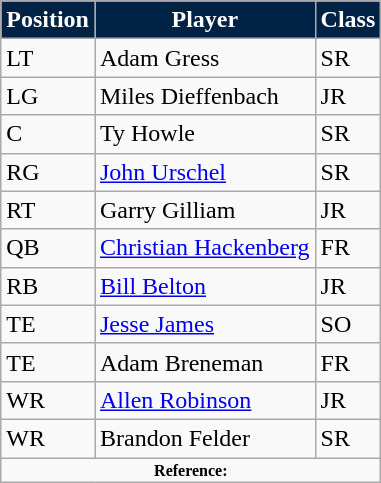<table class="wikitable">
<tr>
<th style="background:#024; color:#fff;">Position</th>
<th style="background:#024; color:#fff;">Player</th>
<th style="background:#024; color:#fff;">Class</th>
</tr>
<tr>
<td>LT</td>
<td>Adam Gress</td>
<td>SR</td>
</tr>
<tr>
<td>LG</td>
<td>Miles Dieffenbach</td>
<td>JR</td>
</tr>
<tr>
<td>C</td>
<td>Ty Howle</td>
<td>SR</td>
</tr>
<tr>
<td>RG</td>
<td><a href='#'>John Urschel</a></td>
<td>SR</td>
</tr>
<tr>
<td>RT</td>
<td>Garry Gilliam</td>
<td>JR</td>
</tr>
<tr>
<td>QB</td>
<td><a href='#'>Christian Hackenberg</a></td>
<td>FR</td>
</tr>
<tr>
<td>RB</td>
<td><a href='#'>Bill Belton</a></td>
<td>JR</td>
</tr>
<tr>
<td>TE</td>
<td><a href='#'>Jesse James</a></td>
<td>SO</td>
</tr>
<tr>
<td>TE</td>
<td>Adam Breneman</td>
<td>FR</td>
</tr>
<tr>
<td>WR</td>
<td><a href='#'>Allen Robinson</a></td>
<td>JR</td>
</tr>
<tr>
<td>WR</td>
<td>Brandon Felder</td>
<td>SR</td>
</tr>
<tr>
<td colspan="3"  style="font-size:8pt; text-align:center;"><strong>Reference:</strong></td>
</tr>
</table>
